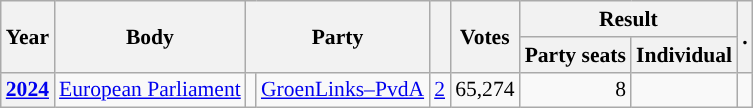<table class="wikitable plainrowheaders sortable" border=2 cellpadding=4 cellspacing=0 style="border: 1px #aaa solid; font-size: 90%; text-align:center;">
<tr>
<th scope="col" rowspan=2>Year</th>
<th scope="col" rowspan=2>Body</th>
<th scope="col" colspan=2 rowspan=2>Party</th>
<th scope="col" rowspan=2></th>
<th scope="col" rowspan=2>Votes</th>
<th scope="colgroup" colspan=2>Result</th>
<th scope="col" rowspan=2>.</th>
</tr>
<tr>
<th scope="col">Party seats</th>
<th scope="col">Individual</th>
</tr>
<tr>
<th scope="row"><a href='#'>2024</a></th>
<td><a href='#'>European Parliament</a></td>
<td style="background-color:"></td>
<td><a href='#'>GroenLinks–PvdA</a></td>
<td style=text-align:right><a href='#'>2</a></td>
<td style=text-align:right>65,274</td>
<td style=text-align:right>8</td>
<td></td>
<td></td>
</tr>
</table>
